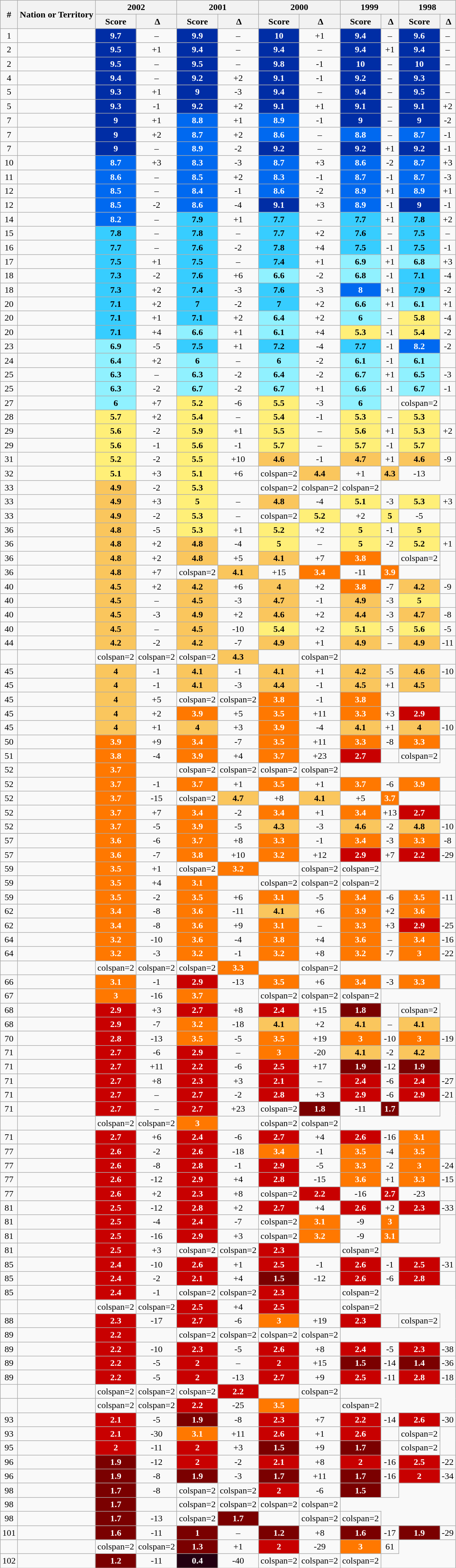<table class="mw-datatable wikitable sortable sticky-header-multi" style="text-align:center;">
<tr>
<th rowspan="2">#</th>
<th rowspan="2">Nation or Territory</th>
<th colspan="2">2002</th>
<th colspan="2">2001</th>
<th colspan="2">2000</th>
<th colspan="2">1999</th>
<th colspan="2">1998</th>
</tr>
<tr>
<th>Score</th>
<th> Δ</th>
<th>Score</th>
<th> Δ</th>
<th>Score</th>
<th> Δ</th>
<th>Score</th>
<th> Δ</th>
<th>Score</th>
<th> Δ</th>
</tr>
<tr>
<td>1</td>
<td style="text-align:left;"></td>
<td style="background: #002da5; color:white"><strong>9.7</strong></td>
<td data-sort-value="0">–</td>
<td style="background: #002da5; color:white"><strong>9.9</strong></td>
<td data-sort-value="0">–</td>
<td style="background: #002da5; color:white"><strong>10</strong></td>
<td data-sort-value="1">+1</td>
<td style="background: #002da5; color:white"><strong>9.4</strong></td>
<td data-sort-value="0">–</td>
<td style="background: #002da5; color:white"><strong>9.6</strong></td>
<td data-sort-value="0">–</td>
</tr>
<tr>
<td>2</td>
<td style="text-align:left;"></td>
<td style="background: #002da5; color:white"><strong>9.5</strong></td>
<td data-sort-value="1">+1</td>
<td style="background: #002da5; color:white"><strong>9.4</strong></td>
<td data-sort-value="0">–</td>
<td style="background: #002da5; color:white"><strong>9.4</strong></td>
<td data-sort-value="0">–</td>
<td style="background: #002da5; color:white"><strong>9.4</strong></td>
<td data-sort-value="1">+1</td>
<td style="background: #002da5; color:white"><strong>9.4</strong></td>
<td data-sort-value="0">–</td>
</tr>
<tr>
<td>2</td>
<td style="text-align:left;"></td>
<td style="background: #002da5; color:white"><strong>9.5</strong></td>
<td data-sort-value="0">–</td>
<td style="background: #002da5; color:white"><strong>9.5</strong></td>
<td data-sort-value="0">–</td>
<td style="background: #002da5; color:white"><strong>9.8</strong></td>
<td data-sort-value="-1">-1</td>
<td style="background: #002da5; color:white"><strong>10</strong></td>
<td data-sort-value="0">–</td>
<td style="background: #002da5; color:white"><strong>10</strong></td>
<td data-sort-value="0">–</td>
</tr>
<tr>
<td>4</td>
<td style="text-align:left;"></td>
<td style="background: #002da5; color:white"><strong>9.4</strong></td>
<td data-sort-value="0">–</td>
<td style="background: #002da5; color:white"><strong>9.2</strong></td>
<td data-sort-value="2">+2</td>
<td style="background: #002da5; color:white"><strong>9.1</strong></td>
<td data-sort-value="-1">-1</td>
<td style="background: #002da5; color:white"><strong>9.2</strong></td>
<td data-sort-value="0">–</td>
<td style="background: #002da5; color:white"><strong>9.3</strong></td>
<td></td>
</tr>
<tr>
<td>5</td>
<td style="text-align:left;"></td>
<td style="background: #002da5; color:white"><strong>9.3</strong></td>
<td data-sort-value="1">+1</td>
<td style="background: #002da5; color:white"><strong>9</strong></td>
<td data-sort-value="-3">-3</td>
<td style="background: #002da5; color:white"><strong>9.4</strong></td>
<td data-sort-value="0">–</td>
<td style="background: #002da5; color:white"><strong>9.4</strong></td>
<td data-sort-value="0">–</td>
<td style="background: #002da5; color:white"><strong>9.5</strong></td>
<td data-sort-value="0">–</td>
</tr>
<tr>
<td>5</td>
<td style="text-align:left;"></td>
<td style="background: #002da5; color:white"><strong>9.3</strong></td>
<td data-sort-value="-1">-1</td>
<td style="background: #002da5; color:white"><strong>9.2</strong></td>
<td data-sort-value="2">+2</td>
<td style="background: #002da5; color:white"><strong>9.1</strong></td>
<td data-sort-value="1">+1</td>
<td style="background: #002da5; color:white"><strong>9.1</strong></td>
<td data-sort-value="0">–</td>
<td style="background: #002da5; color:white"><strong>9.1</strong></td>
<td data-sort-value="2">+2</td>
</tr>
<tr>
<td>7</td>
<td style="text-align:left;"></td>
<td style="background: #002da5; color:white"><strong>9</strong></td>
<td data-sort-value="1">+1</td>
<td style="background: #0069f0; color:white"><strong>8.8</strong></td>
<td data-sort-value="1">+1</td>
<td style="background: #0069f0; color:white"><strong>8.9</strong></td>
<td data-sort-value="-1">-1</td>
<td style="background: #002da5; color:white"><strong>9</strong></td>
<td data-sort-value="0">–</td>
<td style="background: #002da5; color:white"><strong>9</strong></td>
<td data-sort-value="-2">-2</td>
</tr>
<tr>
<td>7</td>
<td style="text-align:left;"></td>
<td style="background: #002da5; color:white"><strong>9</strong></td>
<td data-sort-value="2">+2</td>
<td style="background: #0069f0; color:white"><strong>8.7</strong></td>
<td data-sort-value="2">+2</td>
<td style="background: #0069f0; color:white"><strong>8.6</strong></td>
<td data-sort-value="0">–</td>
<td style="background: #0069f0; color:white"><strong>8.8</strong></td>
<td data-sort-value="0">–</td>
<td style="background: #0069f0; color:white"><strong>8.7</strong></td>
<td data-sort-value="-1">-1</td>
</tr>
<tr>
<td>7</td>
<td style="text-align:left;"></td>
<td style="background: #002da5; color:white"><strong>9</strong></td>
<td data-sort-value="0">–</td>
<td style="background: #0069f0; color:white"><strong>8.9</strong></td>
<td data-sort-value="-2">-2</td>
<td style="background: #002da5; color:white"><strong>9.2</strong></td>
<td data-sort-value="0">–</td>
<td style="background: #002da5; color:white"><strong>9.2</strong></td>
<td data-sort-value="1">+1</td>
<td style="background: #002da5; color:white"><strong>9.2</strong></td>
<td data-sort-value="-1">-1</td>
</tr>
<tr>
<td>10</td>
<td style="text-align:left;"></td>
<td style="background: #0069f0; color:white"><strong>8.7</strong></td>
<td data-sort-value="3">+3</td>
<td style="background: #0069f0; color:white"><strong>8.3</strong></td>
<td data-sort-value="-3">-3</td>
<td style="background: #0069f0; color:white"><strong>8.7</strong></td>
<td data-sort-value="3">+3</td>
<td style="background: #0069f0; color:white"><strong>8.6</strong></td>
<td data-sort-value="-2">-2</td>
<td style="background: #0069f0; color:white"><strong>8.7</strong></td>
<td data-sort-value="3">+3</td>
</tr>
<tr>
<td>11</td>
<td style="text-align:left;"></td>
<td style="background: #0069f0; color:white"><strong>8.6</strong></td>
<td data-sort-value="0">–</td>
<td style="background: #0069f0; color:white"><strong>8.5</strong></td>
<td data-sort-value="2">+2</td>
<td style="background: #0069f0; color:white"><strong>8.3</strong></td>
<td data-sort-value="-1">-1</td>
<td style="background: #0069f0; color:white"><strong>8.7</strong></td>
<td data-sort-value="-1">-1</td>
<td style="background: #0069f0; color:white"><strong>8.7</strong></td>
<td data-sort-value="-3">-3</td>
</tr>
<tr>
<td>12</td>
<td style="text-align:left;"></td>
<td style="background: #0069f0; color:white"><strong>8.5</strong></td>
<td data-sort-value="0">–</td>
<td style="background: #0069f0; color:white"><strong>8.4</strong></td>
<td data-sort-value="-1">-1</td>
<td style="background: #0069f0; color:white"><strong>8.6</strong></td>
<td data-sort-value="-2">-2</td>
<td style="background: #0069f0; color:white"><strong>8.9</strong></td>
<td data-sort-value="1">+1</td>
<td style="background: #0069f0; color:white"><strong>8.9</strong></td>
<td data-sort-value="1">+1</td>
</tr>
<tr>
<td>12</td>
<td style="text-align:left;"></td>
<td style="background: #0069f0; color:white"><strong>8.5</strong></td>
<td data-sort-value="-2">-2</td>
<td style="background: #0069f0; color:white"><strong>8.6</strong></td>
<td data-sort-value="-4">-4</td>
<td style="background: #002da5; color:white"><strong>9.1</strong></td>
<td data-sort-value="3">+3</td>
<td style="background: #0069f0; color:white"><strong>8.9</strong></td>
<td data-sort-value="-1">-1</td>
<td style="background: #002da5; color:white"><strong>9</strong></td>
<td data-sort-value="-1">-1</td>
</tr>
<tr>
<td>14</td>
<td style="text-align:left;"></td>
<td style="background: #0069f0; color:white"><strong>8.2</strong></td>
<td data-sort-value="0">–</td>
<td style="background: #37cdff; color:black"><strong>7.9</strong></td>
<td data-sort-value="1">+1</td>
<td style="background: #37cdff; color:black"><strong>7.7</strong></td>
<td data-sort-value="0">–</td>
<td style="background: #37cdff; color:black"><strong>7.7</strong></td>
<td data-sort-value="1">+1</td>
<td style="background: #37cdff; color:black"><strong>7.8</strong></td>
<td data-sort-value="2">+2</td>
</tr>
<tr>
<td>15</td>
<td style="text-align:left;"></td>
<td style="background: #37cdff; color:black"><strong>7.8</strong></td>
<td data-sort-value="0">–</td>
<td style="background: #37cdff; color:black"><strong>7.8</strong></td>
<td data-sort-value="0">–</td>
<td style="background: #37cdff; color:black"><strong>7.7</strong></td>
<td data-sort-value="2">+2</td>
<td style="background: #37cdff; color:black"><strong>7.6</strong></td>
<td data-sort-value="0">–</td>
<td style="background: #37cdff; color:black"><strong>7.5</strong></td>
<td data-sort-value="0">–</td>
</tr>
<tr>
<td>16</td>
<td style="text-align:left;"></td>
<td style="background: #37cdff; color:black"><strong>7.7</strong></td>
<td data-sort-value="0">–</td>
<td style="background: #37cdff; color:black"><strong>7.6</strong></td>
<td data-sort-value="-2">-2</td>
<td style="background: #37cdff; color:black"><strong>7.8</strong></td>
<td data-sort-value="4">+4</td>
<td style="background: #37cdff; color:black"><strong>7.5</strong></td>
<td data-sort-value="-1">-1</td>
<td style="background: #37cdff; color:black"><strong>7.5</strong></td>
<td data-sort-value="-1">-1</td>
</tr>
<tr>
<td>17</td>
<td style="text-align:left;"></td>
<td style="background: #37cdff; color:black"><strong>7.5</strong></td>
<td data-sort-value="1">+1</td>
<td style="background: #37cdff; color:black"><strong>7.5</strong></td>
<td data-sort-value="0">–</td>
<td style="background: #37cdff; color:black"><strong>7.4</strong></td>
<td data-sort-value="1">+1</td>
<td style="background: #90f1ff"><strong>6.9</strong></td>
<td data-sort-value="1">+1</td>
<td style="background: #90f1ff"><strong>6.8</strong></td>
<td data-sort-value="3">+3</td>
</tr>
<tr>
<td>18</td>
<td style="text-align:left;"></td>
<td style="background: #37cdff; color:black"><strong>7.3</strong></td>
<td data-sort-value="-2">-2</td>
<td style="background: #37cdff; color:black"><strong>7.6</strong></td>
<td data-sort-value="6">+6</td>
<td style="background: #90f1ff"><strong>6.6</strong></td>
<td data-sort-value="-2">-2</td>
<td style="background: #90f1ff"><strong>6.8</strong></td>
<td data-sort-value="-1">-1</td>
<td style="background: #37cdff; color:black"><strong>7.1</strong></td>
<td data-sort-value="-4">-4</td>
</tr>
<tr>
<td>18</td>
<td style="text-align:left;"></td>
<td style="background: #37cdff; color:black"><strong>7.3</strong></td>
<td data-sort-value="2">+2</td>
<td style="background: #37cdff; color:black"><strong>7.4</strong></td>
<td data-sort-value="-3">-3</td>
<td style="background: #37cdff; color:black"><strong>7.6</strong></td>
<td data-sort-value="-3">-3</td>
<td style="background: #0069f0; color:white"><strong>8</strong></td>
<td data-sort-value="1">+1</td>
<td style="background: #37cdff; color:black"><strong>7.9</strong></td>
<td data-sort-value="-2">-2</td>
</tr>
<tr>
<td>20</td>
<td style="text-align:left;"></td>
<td style="background: #37cdff; color:black"><strong>7.1</strong></td>
<td data-sort-value="2">+2</td>
<td style="background: #37cdff; color:black"><strong>7</strong></td>
<td data-sort-value="-2">-2</td>
<td style="background: #37cdff; color:black"><strong>7</strong></td>
<td data-sort-value="2">+2</td>
<td style="background: #90f1ff"><strong>6.6</strong></td>
<td data-sort-value="1">+1</td>
<td style="background: #90f1ff"><strong>6.1</strong></td>
<td data-sort-value="1">+1</td>
</tr>
<tr>
<td>20</td>
<td style="text-align:left;"></td>
<td style="background: #37cdff; color:black"><strong>7.1</strong></td>
<td data-sort-value="1">+1</td>
<td style="background: #37cdff; color:black"><strong>7.1</strong></td>
<td data-sort-value="2">+2</td>
<td style="background: #90f1ff"><strong>6.4</strong></td>
<td data-sort-value="2">+2</td>
<td style="background: #90f1ff"><strong>6</strong></td>
<td data-sort-value="0">–</td>
<td style="background: #ffef78"><strong>5.8</strong></td>
<td data-sort-value="-4">-4</td>
</tr>
<tr>
<td>20</td>
<td style="text-align:left;"></td>
<td style="background: #37cdff; color:black"><strong>7.1</strong></td>
<td data-sort-value="4">+4</td>
<td style="background: #90f1ff"><strong>6.6</strong></td>
<td data-sort-value="1">+1</td>
<td style="background: #90f1ff"><strong>6.1</strong></td>
<td data-sort-value="4">+4</td>
<td style="background: #ffef78"><strong>5.3</strong></td>
<td data-sort-value="-1">-1</td>
<td style="background: #ffef78"><strong>5.4</strong></td>
<td data-sort-value="-2">-2</td>
</tr>
<tr>
<td>23</td>
<td style="text-align:left;"></td>
<td style="background: #90f1ff"><strong>6.9</strong></td>
<td data-sort-value="-5">-5</td>
<td style="background: #37cdff; color:black"><strong>7.5</strong></td>
<td data-sort-value="1">+1</td>
<td style="background: #37cdff; color:black"><strong>7.2</strong></td>
<td data-sort-value="-4">-4</td>
<td style="background: #37cdff; color:black"><strong>7.7</strong></td>
<td data-sort-value="-1">-1</td>
<td style="background: #0069f0; color:white"><strong>8.2</strong></td>
<td data-sort-value="-2">-2</td>
</tr>
<tr>
<td>24</td>
<td style="text-align:left;"></td>
<td style="background: #90f1ff"><strong>6.4</strong></td>
<td data-sort-value="2">+2</td>
<td style="background: #90f1ff"><strong>6</strong></td>
<td data-sort-value="0">–</td>
<td style="background: #90f1ff"><strong>6</strong></td>
<td data-sort-value="-2">-2</td>
<td style="background: #90f1ff"><strong>6.1</strong></td>
<td data-sort-value="-1">-1</td>
<td style="background: #90f1ff"><strong>6.1</strong></td>
<td></td>
</tr>
<tr>
<td>25</td>
<td style="text-align:left;"></td>
<td style="background: #90f1ff"><strong>6.3</strong></td>
<td data-sort-value="0">–</td>
<td style="background: #90f1ff"><strong>6.3</strong></td>
<td data-sort-value="-2">-2</td>
<td style="background: #90f1ff"><strong>6.4</strong></td>
<td data-sort-value="-2">-2</td>
<td style="background: #90f1ff"><strong>6.7</strong></td>
<td data-sort-value="1">+1</td>
<td style="background: #90f1ff"><strong>6.5</strong></td>
<td data-sort-value="-3">-3</td>
</tr>
<tr>
<td>25</td>
<td style="text-align:left;"></td>
<td style="background: #90f1ff"><strong>6.3</strong></td>
<td data-sort-value="-2">-2</td>
<td style="background: #90f1ff"><strong>6.7</strong></td>
<td data-sort-value="-2">-2</td>
<td style="background: #90f1ff"><strong>6.7</strong></td>
<td data-sort-value="1">+1</td>
<td style="background: #90f1ff"><strong>6.6</strong></td>
<td data-sort-value="-1">-1</td>
<td style="background: #90f1ff"><strong>6.7</strong></td>
<td data-sort-value="-1">-1</td>
</tr>
<tr>
<td>27</td>
<td style="text-align:left;"></td>
<td style="background: #90f1ff"><strong>6</strong></td>
<td data-sort-value="7">+7</td>
<td style="background: #ffef78"><strong>5.2</strong></td>
<td data-sort-value="-6">-6</td>
<td style="background: #ffef78"><strong>5.5</strong></td>
<td data-sort-value="-3">-3</td>
<td style="background: #90f1ff"><strong>6</strong></td>
<td></td>
<td>colspan=2 </td>
</tr>
<tr>
<td>28</td>
<td style="text-align:left;"></td>
<td style="background: #ffef78"><strong>5.7</strong></td>
<td data-sort-value="2">+2</td>
<td style="background: #ffef78"><strong>5.4</strong></td>
<td data-sort-value="0">–</td>
<td style="background: #ffef78"><strong>5.4</strong></td>
<td data-sort-value="-1">-1</td>
<td style="background: #ffef78"><strong>5.3</strong></td>
<td data-sort-value="0">–</td>
<td style="background: #ffef78"><strong>5.3</strong></td>
<td></td>
</tr>
<tr>
<td>29</td>
<td style="text-align:left;"></td>
<td style="background: #ffef78"><strong>5.6</strong></td>
<td data-sort-value="-2">-2</td>
<td style="background: #ffef78"><strong>5.9</strong></td>
<td data-sort-value="1">+1</td>
<td style="background: #ffef78"><strong>5.5</strong></td>
<td data-sort-value="0">–</td>
<td style="background: #ffef78"><strong>5.6</strong></td>
<td data-sort-value="1">+1</td>
<td style="background: #ffef78"><strong>5.3</strong></td>
<td data-sort-value="2">+2</td>
</tr>
<tr>
<td>29</td>
<td style="text-align:left;"></td>
<td style="background: #ffef78"><strong>5.6</strong></td>
<td data-sort-value="-1">-1</td>
<td style="background: #ffef78"><strong>5.6</strong></td>
<td data-sort-value="-1">-1</td>
<td style="background: #ffef78"><strong>5.7</strong></td>
<td data-sort-value="0">–</td>
<td style="background: #ffef78"><strong>5.7</strong></td>
<td data-sort-value="-1">-1</td>
<td style="background: #ffef78"><strong>5.7</strong></td>
<td></td>
</tr>
<tr>
<td>31</td>
<td style="text-align:left;"></td>
<td style="background: #ffef78"><strong>5.2</strong></td>
<td data-sort-value="-2">-2</td>
<td style="background: #ffef78"><strong>5.5</strong></td>
<td data-sort-value="10">+10</td>
<td style="background: #fac65d"><strong>4.6</strong></td>
<td data-sort-value="-1">-1</td>
<td style="background: #fac65d"><strong>4.7</strong></td>
<td data-sort-value="1">+1</td>
<td style="background: #fac65d"><strong>4.6</strong></td>
<td data-sort-value="-9">-9</td>
</tr>
<tr>
<td>32</td>
<td style="text-align:left;"></td>
<td style="background: #ffef78"><strong>5.1</strong></td>
<td data-sort-value="3">+3</td>
<td style="background: #ffef78"><strong>5.1</strong></td>
<td data-sort-value="6">+6</td>
<td>colspan=2 </td>
<td style="background: #fac65d"><strong>4.4</strong></td>
<td data-sort-value="1">+1</td>
<td style="background: #fac65d"><strong>4.3</strong></td>
<td data-sort-value="-13">-13</td>
</tr>
<tr>
<td>33</td>
<td style="text-align:left;"></td>
<td style="background: #fac65d"><strong>4.9</strong></td>
<td data-sort-value="-2">-2</td>
<td style="background: #ffef78"><strong>5.3</strong></td>
<td></td>
<td>colspan=2 </td>
<td>colspan=2 </td>
<td>colspan=2 </td>
</tr>
<tr>
<td>33</td>
<td style="text-align:left;"></td>
<td style="background: #fac65d"><strong>4.9</strong></td>
<td data-sort-value="3">+3</td>
<td style="background: #ffef78"><strong>5</strong></td>
<td data-sort-value="0">–</td>
<td style="background: #fac65d"><strong>4.8</strong></td>
<td data-sort-value="-4">-4</td>
<td style="background: #ffef78"><strong>5.1</strong></td>
<td data-sort-value="-3">-3</td>
<td style="background: #ffef78"><strong>5.3</strong></td>
<td data-sort-value="3">+3</td>
</tr>
<tr>
<td>33</td>
<td style="text-align:left;"></td>
<td style="background: #fac65d"><strong>4.9</strong></td>
<td data-sort-value="-2">-2</td>
<td style="background: #ffef78"><strong>5.3</strong></td>
<td data-sort-value="0">–</td>
<td>colspan=2 </td>
<td style="background: #ffef78"><strong>5.2</strong></td>
<td data-sort-value="2">+2</td>
<td style="background: #ffef78"><strong>5</strong></td>
<td data-sort-value="-5">-5</td>
</tr>
<tr>
<td>36</td>
<td style="text-align:left;"></td>
<td style="background: #fac65d"><strong>4.8</strong></td>
<td data-sort-value="-5">-5</td>
<td style="background: #ffef78"><strong>5.3</strong></td>
<td data-sort-value="1">+1</td>
<td style="background: #ffef78"><strong>5.2</strong></td>
<td data-sort-value="2">+2</td>
<td style="background: #ffef78"><strong>5</strong></td>
<td data-sort-value="-1">-1</td>
<td style="background: #ffef78"><strong>5</strong></td>
<td></td>
</tr>
<tr>
<td>36</td>
<td style="text-align:left;"></td>
<td style="background: #fac65d"><strong>4.8</strong></td>
<td data-sort-value="2">+2</td>
<td style="background: #fac65d"><strong>4.8</strong></td>
<td data-sort-value="-4">-4</td>
<td style="background: #ffef78"><strong>5</strong></td>
<td data-sort-value="0">–</td>
<td style="background: #ffef78"><strong>5</strong></td>
<td data-sort-value="-2">-2</td>
<td style="background: #ffef78"><strong>5.2</strong></td>
<td data-sort-value="1">+1</td>
</tr>
<tr>
<td>36</td>
<td style="text-align:left;"></td>
<td style="background: #fac65d"><strong>4.8</strong></td>
<td data-sort-value="2">+2</td>
<td style="background: #fac65d"><strong>4.8</strong></td>
<td data-sort-value="5">+5</td>
<td style="background: #fac65d"><strong>4.1</strong></td>
<td data-sort-value="7">+7</td>
<td style="background: #ff7800; color:white"><strong>3.8</strong></td>
<td></td>
<td>colspan=2 </td>
</tr>
<tr>
<td>36</td>
<td style="text-align:left;"></td>
<td style="background: #fac65d"><strong>4.8</strong></td>
<td data-sort-value="7">+7</td>
<td>colspan=2 </td>
<td style="background: #fac65d"><strong>4.1</strong></td>
<td data-sort-value="15">+15</td>
<td style="background: #ff7800; color:white"><strong>3.4</strong></td>
<td data-sort-value="-11">-11</td>
<td style="background: #ff7800; color:white"><strong>3.9</strong></td>
<td></td>
</tr>
<tr>
<td>40</td>
<td style="text-align:left;"></td>
<td style="background: #fac65d"><strong>4.5</strong></td>
<td data-sort-value="2">+2</td>
<td style="background: #fac65d"><strong>4.2</strong></td>
<td data-sort-value="6">+6</td>
<td style="background: #fac65d"><strong>4</strong></td>
<td data-sort-value="2">+2</td>
<td style="background: #ff7800; color:white"><strong>3.8</strong></td>
<td data-sort-value="-7">-7</td>
<td style="background: #fac65d"><strong>4.2</strong></td>
<td data-sort-value="-9">-9</td>
</tr>
<tr>
<td>40</td>
<td style="text-align:left;"></td>
<td style="background: #fac65d"><strong>4.5</strong></td>
<td data-sort-value="0">–</td>
<td style="background: #fac65d"><strong>4.5</strong></td>
<td data-sort-value="-3">-3</td>
<td style="background: #fac65d"><strong>4.7</strong></td>
<td data-sort-value="-1">-1</td>
<td style="background: #fac65d"><strong>4.9</strong></td>
<td data-sort-value="-3">-3</td>
<td style="background: #ffef78"><strong>5</strong></td>
<td></td>
</tr>
<tr>
<td>40</td>
<td style="text-align:left;"></td>
<td style="background: #fac65d"><strong>4.5</strong></td>
<td data-sort-value="-3">-3</td>
<td style="background: #fac65d"><strong>4.9</strong></td>
<td data-sort-value="2">+2</td>
<td style="background: #fac65d"><strong>4.6</strong></td>
<td data-sort-value="2">+2</td>
<td style="background: #fac65d"><strong>4.4</strong></td>
<td data-sort-value="-3">-3</td>
<td style="background: #fac65d"><strong>4.7</strong></td>
<td data-sort-value="-8">-8</td>
</tr>
<tr>
<td>40</td>
<td style="text-align:left;"></td>
<td style="background: #fac65d"><strong>4.5</strong></td>
<td data-sort-value="0">–</td>
<td style="background: #fac65d"><strong>4.5</strong></td>
<td data-sort-value="-10">-10</td>
<td style="background: #ffef78"><strong>5.4</strong></td>
<td data-sort-value="2">+2</td>
<td style="background: #ffef78"><strong>5.1</strong></td>
<td data-sort-value="-5">-5</td>
<td style="background: #ffef78"><strong>5.6</strong></td>
<td data-sort-value="-5">-5</td>
</tr>
<tr>
<td>44</td>
<td style="text-align:left;"></td>
<td style="background: #fac65d"><strong>4.2</strong></td>
<td data-sort-value="-2">-2</td>
<td style="background: #fac65d"><strong>4.2</strong></td>
<td data-sort-value="-7">-7</td>
<td style="background: #fac65d"><strong>4.9</strong></td>
<td data-sort-value="1">+1</td>
<td style="background: #fac65d"><strong>4.9</strong></td>
<td data-sort-value="0">–</td>
<td style="background: #fac65d"><strong>4.9</strong></td>
<td data-sort-value="-11">-11</td>
</tr>
<tr>
<td></td>
<td style="text-align:left;"></td>
<td>colspan=2 </td>
<td>colspan=2 </td>
<td>colspan=2 </td>
<td style="background: #fac65d"><strong>4.3</strong></td>
<td></td>
<td>colspan=2 </td>
</tr>
<tr>
<td>45</td>
<td style="text-align:left;"></td>
<td style="background: #fac65d"><strong>4</strong></td>
<td data-sort-value="-1">-1</td>
<td style="background: #fac65d"><strong>4.1</strong></td>
<td data-sort-value="-1">-1</td>
<td style="background: #fac65d"><strong>4.1</strong></td>
<td data-sort-value="1">+1</td>
<td style="background: #fac65d"><strong>4.2</strong></td>
<td data-sort-value="-5">-5</td>
<td style="background: #fac65d"><strong>4.6</strong></td>
<td data-sort-value="-10">-10</td>
</tr>
<tr>
<td>45</td>
<td style="text-align:left;"></td>
<td style="background: #fac65d"><strong>4</strong></td>
<td data-sort-value="-1">-1</td>
<td style="background: #fac65d"><strong>4.1</strong></td>
<td data-sort-value="-3">-3</td>
<td style="background: #fac65d"><strong>4.4</strong></td>
<td data-sort-value="-1">-1</td>
<td style="background: #fac65d"><strong>4.5</strong></td>
<td data-sort-value="1">+1</td>
<td style="background: #fac65d"><strong>4.5</strong></td>
<td></td>
</tr>
<tr>
<td>45</td>
<td style="text-align:left;"></td>
<td style="background: #fac65d"><strong>4</strong></td>
<td data-sort-value="5">+5</td>
<td>colspan=2 </td>
<td>colspan=2 </td>
<td style="background: #ff7800; color:white"><strong>3.8</strong></td>
<td data-sort-value="-1">-1</td>
<td style="background: #ff7800; color:white"><strong>3.8</strong></td>
<td></td>
</tr>
<tr>
<td>45</td>
<td style="text-align:left;"></td>
<td style="background: #fac65d"><strong>4</strong></td>
<td data-sort-value="2">+2</td>
<td style="background: #ff7800; color:white"><strong>3.9</strong></td>
<td data-sort-value="5">+5</td>
<td style="background: #ff7800; color:white"><strong>3.5</strong></td>
<td data-sort-value="11">+11</td>
<td style="background: #ff7800; color:white"><strong>3.3</strong></td>
<td data-sort-value="3">+3</td>
<td style="background: #c80000; color:white"><strong>2.9</strong></td>
<td></td>
</tr>
<tr>
<td>45</td>
<td style="text-align:left;"></td>
<td style="background: #fac65d"><strong>4</strong></td>
<td data-sort-value="1">+1</td>
<td style="background: #fac65d"><strong>4</strong></td>
<td data-sort-value="3">+3</td>
<td style="background: #ff7800; color:white"><strong>3.9</strong></td>
<td data-sort-value="-4">-4</td>
<td style="background: #fac65d"><strong>4.1</strong></td>
<td data-sort-value="1">+1</td>
<td style="background: #fac65d"><strong>4</strong></td>
<td data-sort-value="-10">-10</td>
</tr>
<tr>
<td>50</td>
<td style="text-align:left;"></td>
<td style="background: #ff7800; color:white"><strong>3.9</strong></td>
<td data-sort-value="9">+9</td>
<td style="background: #ff7800; color:white"><strong>3.4</strong></td>
<td data-sort-value="-7">-7</td>
<td style="background: #ff7800; color:white"><strong>3.5</strong></td>
<td data-sort-value="11">+11</td>
<td style="background: #ff7800; color:white"><strong>3.3</strong></td>
<td data-sort-value="-8">-8</td>
<td style="background: #ff7800; color:white"><strong>3.3</strong></td>
<td></td>
</tr>
<tr>
<td>51</td>
<td style="text-align:left;"></td>
<td style="background: #ff7800; color:white"><strong>3.8</strong></td>
<td data-sort-value="-4">-4</td>
<td style="background: #ff7800; color:white"><strong>3.9</strong></td>
<td data-sort-value="4">+4</td>
<td style="background: #ff7800; color:white"><strong>3.7</strong></td>
<td data-sort-value="23">+23</td>
<td style="background: #c80000; color:white"><strong>2.7</strong></td>
<td></td>
<td>colspan=2 </td>
</tr>
<tr>
<td>52</td>
<td style="text-align:left;"></td>
<td style="background: #ff7800; color:white"><strong>3.7</strong></td>
<td></td>
<td>colspan=2 </td>
<td>colspan=2 </td>
<td>colspan=2 </td>
<td>colspan=2 </td>
</tr>
<tr>
<td>52</td>
<td style="text-align:left;"></td>
<td style="background: #ff7800; color:white"><strong>3.7</strong></td>
<td data-sort-value="-1">-1</td>
<td style="background: #ff7800; color:white"><strong>3.7</strong></td>
<td data-sort-value="1">+1</td>
<td style="background: #ff7800; color:white"><strong>3.5</strong></td>
<td data-sort-value="1">+1</td>
<td style="background: #ff7800; color:white"><strong>3.7</strong></td>
<td data-sort-value="-6">-6</td>
<td style="background: #ff7800; color:white"><strong>3.9</strong></td>
<td></td>
</tr>
<tr>
<td>52</td>
<td style="text-align:left;"></td>
<td style="background: #ff7800; color:white"><strong>3.7</strong></td>
<td data-sort-value="-15">-15</td>
<td>colspan=2 </td>
<td style="background: #fac65d"><strong>4.7</strong></td>
<td data-sort-value="8">+8</td>
<td style="background: #fac65d"><strong>4.1</strong></td>
<td data-sort-value="5">+5</td>
<td style="background: #ff7800; color:white"><strong>3.7</strong></td>
<td></td>
</tr>
<tr>
<td>52</td>
<td style="text-align:left;"></td>
<td style="background: #ff7800; color:white"><strong>3.7</strong></td>
<td data-sort-value="7">+7</td>
<td style="background: #ff7800; color:white"><strong>3.4</strong></td>
<td data-sort-value="-2">-2</td>
<td style="background: #ff7800; color:white"><strong>3.4</strong></td>
<td data-sort-value="1">+1</td>
<td style="background: #ff7800; color:white"><strong>3.4</strong></td>
<td data-sort-value="13">+13</td>
<td style="background: #c80000; color:white"><strong>2.7</strong></td>
<td></td>
</tr>
<tr>
<td>52</td>
<td style="text-align:left;"></td>
<td style="background: #ff7800; color:white"><strong>3.7</strong></td>
<td data-sort-value="-5">-5</td>
<td style="background: #ff7800; color:white"><strong>3.9</strong></td>
<td data-sort-value="-5">-5</td>
<td style="background: #fac65d"><strong>4.3</strong></td>
<td data-sort-value="-3">-3</td>
<td style="background: #fac65d"><strong>4.6</strong></td>
<td data-sort-value="-2">-2</td>
<td style="background: #fac65d"><strong>4.8</strong></td>
<td data-sort-value="-10">-10</td>
</tr>
<tr>
<td>57</td>
<td style="text-align:left;"></td>
<td style="background: #ff7800; color:white"><strong>3.6</strong></td>
<td data-sort-value="-6">-6</td>
<td style="background: #ff7800; color:white"><strong>3.7</strong></td>
<td data-sort-value="8">+8</td>
<td style="background: #ff7800; color:white"><strong>3.3</strong></td>
<td data-sort-value="-1">-1</td>
<td style="background: #ff7800; color:white"><strong>3.4</strong></td>
<td data-sort-value="-3">-3</td>
<td style="background: #ff7800; color:white"><strong>3.3</strong></td>
<td data-sort-value="-8">-8</td>
</tr>
<tr>
<td>57</td>
<td style="text-align:left;"></td>
<td style="background: #ff7800; color:white"><strong>3.6</strong></td>
<td data-sort-value="-7">-7</td>
<td style="background: #ff7800; color:white"><strong>3.8</strong></td>
<td data-sort-value="10">+10</td>
<td style="background: #ff7800; color:white"><strong>3.2</strong></td>
<td data-sort-value="12">+12</td>
<td style="background: #c80000; color:white"><strong>2.9</strong></td>
<td data-sort-value="7">+7</td>
<td style="background: #c80000; color:white"><strong>2.2</strong></td>
<td data-sort-value="-29">-29</td>
</tr>
<tr>
<td>59</td>
<td style="text-align:left;"></td>
<td style="background: #ff7800; color:white"><strong>3.5</strong></td>
<td data-sort-value="1">+1</td>
<td>colspan=2 </td>
<td style="background: #ff7800; color:white"><strong>3.2</strong></td>
<td></td>
<td>colspan=2 </td>
<td>colspan=2 </td>
</tr>
<tr>
<td>59</td>
<td style="text-align:left;"></td>
<td style="background: #ff7800; color:white"><strong>3.5</strong></td>
<td data-sort-value="4">+4</td>
<td style="background: #ff7800; color:white"><strong>3.1</strong></td>
<td></td>
<td>colspan=2 </td>
<td>colspan=2 </td>
<td>colspan=2 </td>
</tr>
<tr>
<td>59</td>
<td style="text-align:left;"></td>
<td style="background: #ff7800; color:white"><strong>3.5</strong></td>
<td data-sort-value="-2">-2</td>
<td style="background: #ff7800; color:white"><strong>3.5</strong></td>
<td data-sort-value="6">+6</td>
<td style="background: #ff7800; color:white"><strong>3.1</strong></td>
<td data-sort-value="-5">-5</td>
<td style="background: #ff7800; color:white"><strong>3.4</strong></td>
<td data-sort-value="-6">-6</td>
<td style="background: #ff7800; color:white"><strong>3.5</strong></td>
<td data-sort-value="-11">-11</td>
</tr>
<tr>
<td>62</td>
<td style="text-align:left;"></td>
<td style="background: #ff7800; color:white"><strong>3.4</strong></td>
<td data-sort-value="-8">-8</td>
<td style="background: #ff7800; color:white"><strong>3.6</strong></td>
<td data-sort-value="-11">-11</td>
<td style="background: #fac65d"><strong>4.1</strong></td>
<td data-sort-value="6">+6</td>
<td style="background: #ff7800; color:white"><strong>3.9</strong></td>
<td data-sort-value="2">+2</td>
<td style="background: #ff7800; color:white"><strong>3.6</strong></td>
<td></td>
</tr>
<tr>
<td>62</td>
<td style="text-align:left;"></td>
<td style="background: #ff7800; color:white"><strong>3.4</strong></td>
<td data-sort-value="-8">-8</td>
<td style="background: #ff7800; color:white"><strong>3.6</strong></td>
<td data-sort-value="9">+9</td>
<td style="background: #ff7800; color:white"><strong>3.1</strong></td>
<td data-sort-value="0">–</td>
<td style="background: #ff7800; color:white"><strong>3.3</strong></td>
<td data-sort-value="3">+3</td>
<td style="background: #c80000; color:white"><strong>2.9</strong></td>
<td data-sort-value="-25">-25</td>
</tr>
<tr>
<td>64</td>
<td style="text-align:left;"></td>
<td style="background: #ff7800; color:white"><strong>3.2</strong></td>
<td data-sort-value="-10">-10</td>
<td style="background: #ff7800; color:white"><strong>3.6</strong></td>
<td data-sort-value="-4">-4</td>
<td style="background: #ff7800; color:white"><strong>3.8</strong></td>
<td data-sort-value="4">+4</td>
<td style="background: #ff7800; color:white"><strong>3.6</strong></td>
<td data-sort-value="0">–</td>
<td style="background: #ff7800; color:white"><strong>3.4</strong></td>
<td data-sort-value="-16">-16</td>
</tr>
<tr>
<td>64</td>
<td style="text-align:left;"></td>
<td style="background: #ff7800; color:white"><strong>3.2</strong></td>
<td data-sort-value="-3">-3</td>
<td style="background: #ff7800; color:white"><strong>3.2</strong></td>
<td data-sort-value="-1">-1</td>
<td style="background: #ff7800; color:white"><strong>3.2</strong></td>
<td data-sort-value="8">+8</td>
<td style="background: #ff7800; color:white"><strong>3.2</strong></td>
<td data-sort-value="-7">-7</td>
<td style="background: #ff7800; color:white"><strong>3</strong></td>
<td data-sort-value="-22">-22</td>
</tr>
<tr>
<td></td>
<td style="text-align:left;"></td>
<td>colspan=2 </td>
<td>colspan=2 </td>
<td>colspan=2 </td>
<td style="background: #ff7800; color:white"><strong>3.3</strong></td>
<td></td>
<td>colspan=2 </td>
</tr>
<tr>
<td>66</td>
<td style="text-align:left;"></td>
<td style="background: #ff7800; color:white"><strong>3.1</strong></td>
<td data-sort-value="-1">-1</td>
<td style="background: #c80000; color:white"><strong>2.9</strong></td>
<td data-sort-value="-13">-13</td>
<td style="background: #ff7800; color:white"><strong>3.5</strong></td>
<td data-sort-value="6">+6</td>
<td style="background: #ff7800; color:white"><strong>3.4</strong></td>
<td data-sort-value="-3">-3</td>
<td style="background: #ff7800; color:white"><strong>3.3</strong></td>
<td></td>
</tr>
<tr>
<td>67</td>
<td style="text-align:left;"></td>
<td style="background: #ff7800; color:white"><strong>3</strong></td>
<td data-sort-value="-16">-16</td>
<td style="background: #ff7800; color:white"><strong>3.7</strong></td>
<td></td>
<td>colspan=2 </td>
<td>colspan=2 </td>
<td>colspan=2 </td>
</tr>
<tr>
<td>68</td>
<td style="text-align:left;"></td>
<td style="background: #c80000; color:white"><strong>2.9</strong></td>
<td data-sort-value="3">+3</td>
<td style="background: #c80000; color:white"><strong>2.7</strong></td>
<td data-sort-value="8">+8</td>
<td style="background: #c80000; color:white"><strong>2.4</strong></td>
<td data-sort-value="15">+15</td>
<td style="background: #7a0000; color:white"><strong>1.8</strong></td>
<td></td>
<td>colspan=2 </td>
</tr>
<tr>
<td>68</td>
<td style="text-align:left;"></td>
<td style="background: #c80000; color:white"><strong>2.9</strong></td>
<td data-sort-value="-7">-7</td>
<td style="background: #ff7800; color:white"><strong>3.2</strong></td>
<td data-sort-value="-18">-18</td>
<td style="background: #fac65d"><strong>4.1</strong></td>
<td data-sort-value="2">+2</td>
<td style="background: #fac65d"><strong>4.1</strong></td>
<td data-sort-value="0">–</td>
<td style="background: #fac65d"><strong>4.1</strong></td>
<td></td>
</tr>
<tr>
<td>70</td>
<td style="text-align:left;"></td>
<td style="background: #c80000; color:white"><strong>2.8</strong></td>
<td data-sort-value="-13">-13</td>
<td style="background: #ff7800; color:white"><strong>3.5</strong></td>
<td data-sort-value="-5">-5</td>
<td style="background: #ff7800; color:white"><strong>3.5</strong></td>
<td data-sort-value="19">+19</td>
<td style="background: #ff7800; color:white"><strong>3</strong></td>
<td data-sort-value="-10">-10</td>
<td style="background: #ff7800; color:white"><strong>3</strong></td>
<td data-sort-value="-19">-19</td>
</tr>
<tr>
<td>71</td>
<td style="text-align:left;"></td>
<td style="background: #c80000; color:white"><strong>2.7</strong></td>
<td data-sort-value="-6">-6</td>
<td style="background: #c80000; color:white"><strong>2.9</strong></td>
<td data-sort-value="0">–</td>
<td style="background: #ff7800; color:white"><strong>3</strong></td>
<td data-sort-value="-20">-20</td>
<td style="background: #fac65d"><strong>4.1</strong></td>
<td data-sort-value="-2">-2</td>
<td style="background: #fac65d"><strong>4.2</strong></td>
<td></td>
</tr>
<tr>
<td>71</td>
<td style="text-align:left;"></td>
<td style="background: #c80000; color:white"><strong>2.7</strong></td>
<td data-sort-value="11">+11</td>
<td style="background: #c80000; color:white"><strong>2.2</strong></td>
<td data-sort-value="-6">-6</td>
<td style="background: #c80000; color:white"><strong>2.5</strong></td>
<td data-sort-value="17">+17</td>
<td style="background: #7a0000; color:white"><strong>1.9</strong></td>
<td data-sort-value="-12">-12</td>
<td style="background: #7a0000; color:white"><strong>1.9</strong></td>
<td></td>
</tr>
<tr>
<td>71</td>
<td style="text-align:left;"></td>
<td style="background: #c80000; color:white"><strong>2.7</strong></td>
<td data-sort-value="8">+8</td>
<td style="background: #c80000; color:white"><strong>2.3</strong></td>
<td data-sort-value="3">+3</td>
<td style="background: #c80000; color:white"><strong>2.1</strong></td>
<td data-sort-value="0">–</td>
<td style="background: #c80000; color:white"><strong>2.4</strong></td>
<td data-sort-value="-6">-6</td>
<td style="background: #c80000; color:white"><strong>2.4</strong></td>
<td data-sort-value="-27">-27</td>
</tr>
<tr>
<td>71</td>
<td style="text-align:left;"></td>
<td style="background: #c80000; color:white"><strong>2.7</strong></td>
<td data-sort-value="0">–</td>
<td style="background: #c80000; color:white"><strong>2.7</strong></td>
<td data-sort-value="-2">-2</td>
<td style="background: #c80000; color:white"><strong>2.8</strong></td>
<td data-sort-value="3">+3</td>
<td style="background: #c80000; color:white"><strong>2.9</strong></td>
<td data-sort-value="-6">-6</td>
<td style="background: #c80000; color:white"><strong>2.9</strong></td>
<td data-sort-value="-21">-21</td>
</tr>
<tr>
<td>71</td>
<td style="text-align:left;"></td>
<td style="background: #c80000; color:white"><strong>2.7</strong></td>
<td data-sort-value="0">–</td>
<td style="background: #c80000; color:white"><strong>2.7</strong></td>
<td data-sort-value="23">+23</td>
<td>colspan=2 </td>
<td style="background: #7a0000; color:white"><strong>1.8</strong></td>
<td data-sort-value="-11">-11</td>
<td style="background: #7a0000; color:white"><strong>1.7</strong></td>
<td></td>
</tr>
<tr>
<td></td>
<td style="text-align:left;"></td>
<td>colspan=2 </td>
<td>colspan=2 </td>
<td style="background: #ff7800; color:white"><strong>3</strong></td>
<td></td>
<td>colspan=2 </td>
<td>colspan=2 </td>
</tr>
<tr>
<td>71</td>
<td style="text-align:left;"></td>
<td style="background: #c80000; color:white"><strong>2.7</strong></td>
<td data-sort-value="6">+6</td>
<td style="background: #c80000; color:white"><strong>2.4</strong></td>
<td data-sort-value="-6">-6</td>
<td style="background: #c80000; color:white"><strong>2.7</strong></td>
<td data-sort-value="4">+4</td>
<td style="background: #c80000; color:white"><strong>2.6</strong></td>
<td data-sort-value="-16">-16</td>
<td style="background: #ff7800; color:white"><strong>3.1</strong></td>
<td></td>
</tr>
<tr>
<td>77</td>
<td style="text-align:left;"></td>
<td style="background: #c80000; color:white"><strong>2.6</strong></td>
<td data-sort-value="-2">-2</td>
<td style="background: #c80000; color:white"><strong>2.6</strong></td>
<td data-sort-value="-18">-18</td>
<td style="background: #ff7800; color:white"><strong>3.4</strong></td>
<td data-sort-value="-1">-1</td>
<td style="background: #ff7800; color:white"><strong>3.5</strong></td>
<td data-sort-value="-4">-4</td>
<td style="background: #ff7800; color:white"><strong>3.5</strong></td>
<td></td>
</tr>
<tr>
<td>77</td>
<td style="text-align:left;"></td>
<td style="background: #c80000; color:white"><strong>2.6</strong></td>
<td data-sort-value="-8">-8</td>
<td style="background: #c80000; color:white"><strong>2.8</strong></td>
<td data-sort-value="-1">-1</td>
<td style="background: #c80000; color:white"><strong>2.9</strong></td>
<td data-sort-value="-5">-5</td>
<td style="background: #ff7800; color:white"><strong>3.3</strong></td>
<td data-sort-value="-2">-2</td>
<td style="background: #ff7800; color:white"><strong>3</strong></td>
<td data-sort-value="-24">-24</td>
</tr>
<tr>
<td>77</td>
<td style="text-align:left;"></td>
<td style="background: #c80000; color:white"><strong>2.6</strong></td>
<td data-sort-value="-12">-12</td>
<td style="background: #c80000; color:white"><strong>2.9</strong></td>
<td data-sort-value="4">+4</td>
<td style="background: #c80000; color:white"><strong>2.8</strong></td>
<td data-sort-value="-15">-15</td>
<td style="background: #ff7800; color:white"><strong>3.6</strong></td>
<td data-sort-value="1">+1</td>
<td style="background: #ff7800; color:white"><strong>3.3</strong></td>
<td data-sort-value="-15">-15</td>
</tr>
<tr>
<td>77</td>
<td style="text-align:left;"></td>
<td style="background: #c80000; color:white"><strong>2.6</strong></td>
<td data-sort-value="2">+2</td>
<td style="background: #c80000; color:white"><strong>2.3</strong></td>
<td data-sort-value="8">+8</td>
<td>colspan=2 </td>
<td style="background: #c80000; color:white"><strong>2.2</strong></td>
<td data-sort-value="-16">-16</td>
<td style="background: #c80000; color:white"><strong>2.7</strong></td>
<td data-sort-value="-23">-23</td>
</tr>
<tr>
<td>81</td>
<td style="text-align:left;"></td>
<td style="background: #c80000; color:white"><strong>2.5</strong></td>
<td data-sort-value="-12">-12</td>
<td style="background: #c80000; color:white"><strong>2.8</strong></td>
<td data-sort-value="2">+2</td>
<td style="background: #c80000; color:white"><strong>2.7</strong></td>
<td data-sort-value="4">+4</td>
<td style="background: #c80000; color:white"><strong>2.6</strong></td>
<td data-sort-value="2">+2</td>
<td style="background: #c80000; color:white"><strong>2.3</strong></td>
<td data-sort-value="-33">-33</td>
</tr>
<tr>
<td>81</td>
<td style="text-align:left;"></td>
<td style="background: #c80000; color:white"><strong>2.5</strong></td>
<td data-sort-value="-4">-4</td>
<td style="background: #c80000; color:white"><strong>2.4</strong></td>
<td data-sort-value="-7">-7</td>
<td>colspan=2 </td>
<td style="background: #ff7800; color:white"><strong>3.1</strong></td>
<td data-sort-value="-9">-9</td>
<td style="background: #ff7800; color:white"><strong>3</strong></td>
<td></td>
</tr>
<tr>
<td>81</td>
<td style="text-align:left;"></td>
<td style="background: #c80000; color:white"><strong>2.5</strong></td>
<td data-sort-value="-16">-16</td>
<td style="background: #c80000; color:white"><strong>2.9</strong></td>
<td data-sort-value="3">+3</td>
<td>colspan=2 </td>
<td style="background: #ff7800; color:white"><strong>3.2</strong></td>
<td data-sort-value="-9">-9</td>
<td style="background: #ff7800; color:white"><strong>3.1</strong></td>
<td></td>
</tr>
<tr>
<td>81</td>
<td style="text-align:left;"></td>
<td style="background: #c80000; color:white"><strong>2.5</strong></td>
<td data-sort-value="3">+3</td>
<td>colspan=2 </td>
<td>colspan=2 </td>
<td style="background: #c80000; color:white"><strong>2.3</strong></td>
<td></td>
<td>colspan=2 </td>
</tr>
<tr>
<td>85</td>
<td style="text-align:left;"></td>
<td style="background: #c80000; color:white"><strong>2.4</strong></td>
<td data-sort-value="-10">-10</td>
<td style="background: #c80000; color:white"><strong>2.6</strong></td>
<td data-sort-value="1">+1</td>
<td style="background: #c80000; color:white"><strong>2.5</strong></td>
<td data-sort-value="-1">-1</td>
<td style="background: #c80000; color:white"><strong>2.6</strong></td>
<td data-sort-value="-1">-1</td>
<td style="background: #c80000; color:white"><strong>2.5</strong></td>
<td data-sort-value="-31">-31</td>
</tr>
<tr>
<td>85</td>
<td style="text-align:left;"></td>
<td style="background: #c80000; color:white"><strong>2.4</strong></td>
<td data-sort-value="-2">-2</td>
<td style="background: #c80000; color:white"><strong>2.1</strong></td>
<td data-sort-value="4">+4</td>
<td style="background: #7a0000; color:white"><strong>1.5</strong></td>
<td data-sort-value="-12">-12</td>
<td style="background: #c80000; color:white"><strong>2.6</strong></td>
<td data-sort-value="-6">-6</td>
<td style="background: #c80000; color:white"><strong>2.8</strong></td>
<td></td>
</tr>
<tr>
<td>85</td>
<td style="text-align:left;"></td>
<td style="background: #c80000; color:white"><strong>2.4</strong></td>
<td data-sort-value="-1">-1</td>
<td>colspan=2 </td>
<td>colspan=2 </td>
<td style="background: #c80000; color:white"><strong>2.3</strong></td>
<td></td>
<td>colspan=2 </td>
</tr>
<tr>
<td></td>
<td style="text-align:left;"></td>
<td>colspan=2 </td>
<td>colspan=2 </td>
<td style="background: #c80000; color:white"><strong>2.5</strong></td>
<td data-sort-value="4">+4</td>
<td style="background: #c80000; color:white"><strong>2.5</strong></td>
<td></td>
<td>colspan=2 </td>
</tr>
<tr>
<td>88</td>
<td style="text-align:left;"></td>
<td style="background: #c80000; color:white"><strong>2.3</strong></td>
<td data-sort-value="-17">-17</td>
<td style="background: #c80000; color:white"><strong>2.7</strong></td>
<td data-sort-value="-6">-6</td>
<td style="background: #ff7800; color:white"><strong>3</strong></td>
<td data-sort-value="19">+19</td>
<td style="background: #c80000; color:white"><strong>2.3</strong></td>
<td></td>
<td>colspan=2 </td>
</tr>
<tr>
<td>89</td>
<td style="text-align:left;"></td>
<td style="background: #c80000; color:white"><strong>2.2</strong></td>
<td></td>
<td>colspan=2 </td>
<td>colspan=2 </td>
<td>colspan=2 </td>
<td>colspan=2 </td>
</tr>
<tr>
<td>89</td>
<td style="text-align:left;"></td>
<td style="background: #c80000; color:white"><strong>2.2</strong></td>
<td data-sort-value="-10">-10</td>
<td style="background: #c80000; color:white"><strong>2.3</strong></td>
<td data-sort-value="-5">-5</td>
<td style="background: #c80000; color:white"><strong>2.6</strong></td>
<td data-sort-value="8">+8</td>
<td style="background: #c80000; color:white"><strong>2.4</strong></td>
<td data-sort-value="-5">-5</td>
<td style="background: #c80000; color:white"><strong>2.3</strong></td>
<td data-sort-value="-38">-38</td>
</tr>
<tr>
<td>89</td>
<td style="text-align:left;"></td>
<td style="background: #c80000; color:white"><strong>2.2</strong></td>
<td data-sort-value="-5">-5</td>
<td style="background: #c80000; color:white"><strong>2</strong></td>
<td data-sort-value="0">–</td>
<td style="background: #c80000; color:white"><strong>2</strong></td>
<td data-sort-value="15">+15</td>
<td style="background: #7a0000; color:white"><strong>1.5</strong></td>
<td data-sort-value="-14">-14</td>
<td style="background: #7a0000; color:white"><strong>1.4</strong></td>
<td data-sort-value="-36">-36</td>
</tr>
<tr>
<td>89</td>
<td style="text-align:left;"></td>
<td style="background: #c80000; color:white"><strong>2.2</strong></td>
<td data-sort-value="-5">-5</td>
<td style="background: #c80000; color:white"><strong>2</strong></td>
<td data-sort-value="-13">-13</td>
<td style="background: #c80000; color:white"><strong>2.7</strong></td>
<td data-sort-value="9">+9</td>
<td style="background: #c80000; color:white"><strong>2.5</strong></td>
<td data-sort-value="-11">-11</td>
<td style="background: #c80000; color:white"><strong>2.8</strong></td>
<td data-sort-value="-18">-18</td>
</tr>
<tr>
<td></td>
<td style="text-align:left;"></td>
<td>colspan=2 </td>
<td>colspan=2 </td>
<td>colspan=2 </td>
<td style="background: #c80000; color:white"><strong>2.2</strong></td>
<td></td>
<td>colspan=2 </td>
</tr>
<tr>
<td></td>
<td style="text-align:left;"></td>
<td>colspan=2 </td>
<td>colspan=2 </td>
<td style="background: #c80000; color:white"><strong>2.2</strong></td>
<td data-sort-value="-25">-25</td>
<td style="background: #ff7800; color:white"><strong>3.5</strong></td>
<td></td>
<td>colspan=2 </td>
</tr>
<tr>
<td>93</td>
<td style="text-align:left;"></td>
<td style="background: #c80000; color:white"><strong>2.1</strong></td>
<td data-sort-value="-5">-5</td>
<td style="background: #7a0000; color:white"><strong>1.9</strong></td>
<td data-sort-value="-8">-8</td>
<td style="background: #c80000; color:white"><strong>2.3</strong></td>
<td data-sort-value="7">+7</td>
<td style="background: #c80000; color:white"><strong>2.2</strong></td>
<td data-sort-value="-14">-14</td>
<td style="background: #c80000; color:white"><strong>2.6</strong></td>
<td data-sort-value="-30">-30</td>
</tr>
<tr>
<td>93</td>
<td style="text-align:left;"></td>
<td style="background: #c80000; color:white"><strong>2.1</strong></td>
<td data-sort-value="-30">-30</td>
<td style="background: #ff7800; color:white"><strong>3.1</strong></td>
<td data-sort-value="11">+11</td>
<td style="background: #c80000; color:white"><strong>2.6</strong></td>
<td data-sort-value="1">+1</td>
<td style="background: #c80000; color:white"><strong>2.6</strong></td>
<td></td>
<td>colspan=2 </td>
</tr>
<tr>
<td>95</td>
<td style="text-align:left;"></td>
<td style="background: #c80000; color:white"><strong>2</strong></td>
<td data-sort-value="-11">-11</td>
<td style="background: #c80000; color:white"><strong>2</strong></td>
<td data-sort-value="3">+3</td>
<td style="background: #7a0000; color:white"><strong>1.5</strong></td>
<td data-sort-value="9">+9</td>
<td style="background: #7a0000; color:white"><strong>1.7</strong></td>
<td></td>
<td>colspan=2 </td>
</tr>
<tr>
<td>96</td>
<td style="text-align:left;"></td>
<td style="background: #7a0000; color:white"><strong>1.9</strong></td>
<td data-sort-value="-12">-12</td>
<td style="background: #c80000; color:white"><strong>2</strong></td>
<td data-sort-value="-2">-2</td>
<td style="background: #c80000; color:white"><strong>2.1</strong></td>
<td data-sort-value="8">+8</td>
<td style="background: #c80000; color:white"><strong>2</strong></td>
<td data-sort-value="-16">-16</td>
<td style="background: #c80000; color:white"><strong>2.5</strong></td>
<td data-sort-value="-22">-22</td>
</tr>
<tr>
<td>96</td>
<td style="text-align:left;"></td>
<td style="background: #7a0000; color:white"><strong>1.9</strong></td>
<td data-sort-value="-8">-8</td>
<td style="background: #7a0000; color:white"><strong>1.9</strong></td>
<td data-sort-value="-3">-3</td>
<td style="background: #7a0000; color:white"><strong>1.7</strong></td>
<td data-sort-value="11">+11</td>
<td style="background: #7a0000; color:white"><strong>1.7</strong></td>
<td data-sort-value="-16">-16</td>
<td style="background: #c80000; color:white"><strong>2</strong></td>
<td data-sort-value="-34">-34</td>
</tr>
<tr>
<td>98</td>
<td style="text-align:left;"></td>
<td style="background: #7a0000; color:white"><strong>1.7</strong></td>
<td data-sort-value="-8">-8</td>
<td>colspan=2 </td>
<td>colspan=2 </td>
<td style="background: #c80000; color:white"><strong>2</strong></td>
<td data-sort-value="-6">-6</td>
<td style="background: #7a0000; color:white"><strong>1.5</strong></td>
<td></td>
</tr>
<tr>
<td>98</td>
<td style="text-align:left;"></td>
<td style="background: #7a0000; color:white"><strong>1.7</strong></td>
<td></td>
<td>colspan=2 </td>
<td>colspan=2 </td>
<td>colspan=2 </td>
<td>colspan=2 </td>
</tr>
<tr>
<td>98</td>
<td style="text-align:left;"></td>
<td style="background: #7a0000; color:white"><strong>1.7</strong></td>
<td data-sort-value="-13">-13</td>
<td>colspan=2 </td>
<td style="background: #7a0000; color:white"><strong>1.7</strong></td>
<td></td>
<td>colspan=2 </td>
<td>colspan=2 </td>
</tr>
<tr>
<td>101</td>
<td style="text-align:left;"></td>
<td style="background: #7a0000; color:white"><strong>1.6</strong></td>
<td data-sort-value="-11">-11</td>
<td style="background: #7a0000; color:white"><strong>1</strong></td>
<td data-sort-value="0">–</td>
<td style="background: #7a0000; color:white"><strong>1.2</strong></td>
<td data-sort-value="8">+8</td>
<td style="background: #7a0000; color:white"><strong>1.6</strong></td>
<td data-sort-value="-17">-17</td>
<td style="background: #7a0000; color:white"><strong>1.9</strong></td>
<td data-sort-value="-29">-29</td>
</tr>
<tr>
<td></td>
<td style="text-align:left;"></td>
<td>colspan=2 </td>
<td>colspan=2 </td>
<td style="background: #7a0000; color:white"><strong>1.3</strong></td>
<td data-sort-value="1">+1</td>
<td style="background: #c80000; color:white"><strong>2</strong></td>
<td data-sort-value="-29">-29</td>
<td style="background: #ff7800; color:white"><strong>3</strong></td>
<td>61</td>
</tr>
<tr>
<td>102</td>
<td style="text-align:left;"></td>
<td style="background: #7a0000; color:white"><strong>1.2</strong></td>
<td data-sort-value="-11">-11</td>
<td style="background: #240011; color:white"><strong>0.4</strong></td>
<td data-sort-value="-40">-40</td>
<td>colspan=2 </td>
<td>colspan=2 </td>
<td>colspan=2 </td>
</tr>
</table>
